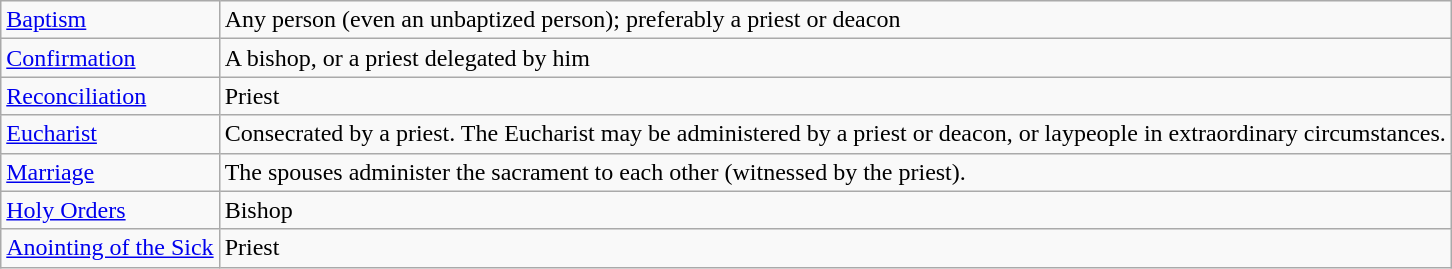<table class="wikitable">
<tr>
<td><a href='#'>Baptism</a></td>
<td>Any person (even an unbaptized person); preferably a priest or deacon</td>
</tr>
<tr>
<td><a href='#'>Confirmation</a></td>
<td>A bishop, or a priest delegated by him</td>
</tr>
<tr>
<td><a href='#'>Reconciliation</a></td>
<td>Priest</td>
</tr>
<tr>
<td><a href='#'>Eucharist</a></td>
<td>Consecrated by a priest. The Eucharist may be administered by a priest or deacon, or laypeople in extraordinary circumstances.</td>
</tr>
<tr>
<td><a href='#'>Marriage</a></td>
<td>The spouses administer the sacrament to each other (witnessed by the priest).</td>
</tr>
<tr>
<td><a href='#'>Holy Orders</a></td>
<td>Bishop</td>
</tr>
<tr>
<td><a href='#'>Anointing of the Sick</a></td>
<td>Priest</td>
</tr>
</table>
